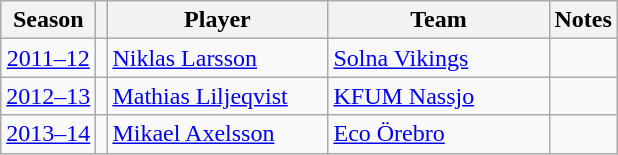<table class="wikitable sortable" style="text-align:center;">
<tr>
<th>Season</th>
<th></th>
<th width=140>Player</th>
<th width=140>Team</th>
<th>Notes</th>
</tr>
<tr>
<td><a href='#'>2011–12</a></td>
<td></td>
<td style="text-align:left;"><a href='#'>Niklas Larsson</a></td>
<td style="text-align:left;"><a href='#'>Solna Vikings</a></td>
<td></td>
</tr>
<tr>
<td><a href='#'>2012–13</a></td>
<td></td>
<td style="text-align:left;"><a href='#'>Mathias Liljeqvist</a></td>
<td style="text-align:left;"><a href='#'>KFUM Nassjo</a></td>
<td></td>
</tr>
<tr>
<td><a href='#'>2013–14</a></td>
<td></td>
<td style="text-align:left;"><a href='#'>Mikael Axelsson</a></td>
<td style="text-align:left;"><a href='#'>Eco Örebro</a></td>
<td></td>
</tr>
</table>
